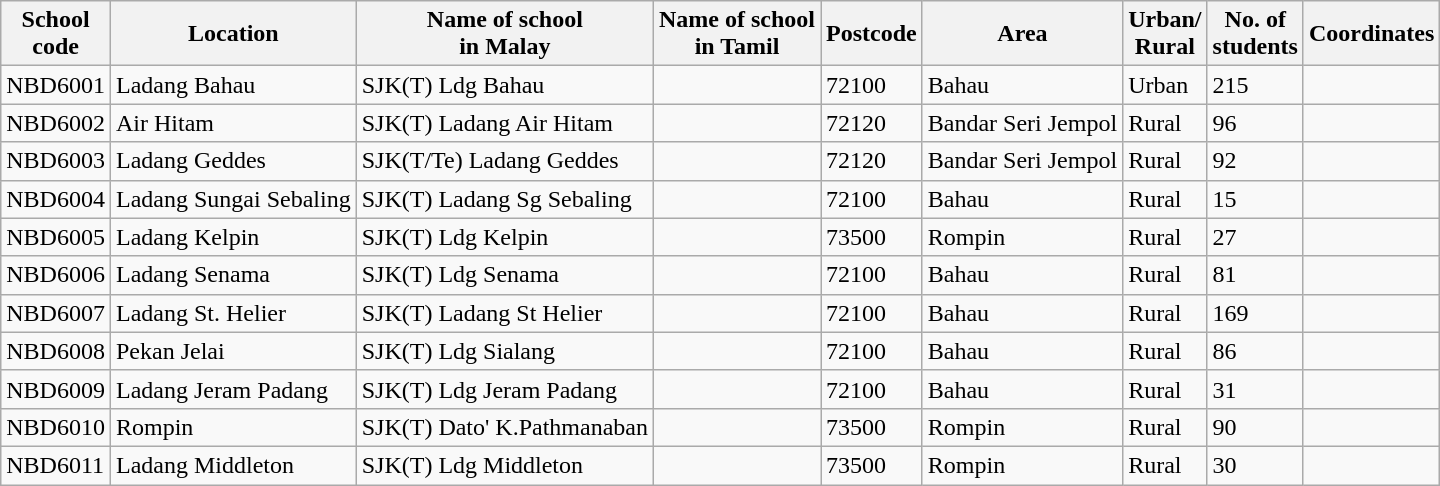<table class="wikitable sortable">
<tr>
<th>School<br>code</th>
<th>Location</th>
<th>Name of school<br>in Malay</th>
<th>Name of school<br>in Tamil</th>
<th>Postcode</th>
<th>Area</th>
<th>Urban/<br>Rural</th>
<th>No. of<br>students</th>
<th>Coordinates</th>
</tr>
<tr>
<td>NBD6001</td>
<td>Ladang Bahau</td>
<td>SJK(T) Ldg Bahau</td>
<td></td>
<td>72100</td>
<td>Bahau</td>
<td>Urban</td>
<td>215</td>
<td></td>
</tr>
<tr>
<td>NBD6002</td>
<td>Air Hitam</td>
<td>SJK(T) Ladang Air Hitam</td>
<td></td>
<td>72120</td>
<td>Bandar Seri Jempol</td>
<td>Rural</td>
<td>96</td>
<td></td>
</tr>
<tr>
<td>NBD6003</td>
<td>Ladang Geddes</td>
<td>SJK(T/Te) Ladang Geddes</td>
<td></td>
<td>72120</td>
<td>Bandar Seri Jempol</td>
<td>Rural</td>
<td>92</td>
<td></td>
</tr>
<tr>
<td>NBD6004</td>
<td>Ladang Sungai Sebaling</td>
<td>SJK(T) Ladang Sg Sebaling</td>
<td></td>
<td>72100</td>
<td>Bahau</td>
<td>Rural</td>
<td>15</td>
<td></td>
</tr>
<tr>
<td>NBD6005</td>
<td>Ladang Kelpin</td>
<td>SJK(T) Ldg Kelpin</td>
<td></td>
<td>73500</td>
<td>Rompin</td>
<td>Rural</td>
<td>27</td>
<td></td>
</tr>
<tr>
<td>NBD6006</td>
<td>Ladang Senama</td>
<td>SJK(T) Ldg Senama</td>
<td></td>
<td>72100</td>
<td>Bahau</td>
<td>Rural</td>
<td>81</td>
<td></td>
</tr>
<tr>
<td>NBD6007</td>
<td>Ladang St. Helier</td>
<td>SJK(T) Ladang St Helier</td>
<td></td>
<td>72100</td>
<td>Bahau</td>
<td>Rural</td>
<td>169</td>
<td></td>
</tr>
<tr>
<td>NBD6008</td>
<td>Pekan Jelai</td>
<td>SJK(T) Ldg Sialang</td>
<td></td>
<td>72100</td>
<td>Bahau</td>
<td>Rural</td>
<td>86</td>
<td></td>
</tr>
<tr>
<td>NBD6009</td>
<td>Ladang Jeram Padang</td>
<td>SJK(T) Ldg Jeram Padang</td>
<td></td>
<td>72100</td>
<td>Bahau</td>
<td>Rural</td>
<td>31</td>
<td></td>
</tr>
<tr>
<td>NBD6010</td>
<td>Rompin</td>
<td>SJK(T) Dato' K.Pathmanaban</td>
<td></td>
<td>73500</td>
<td>Rompin</td>
<td>Rural</td>
<td>90</td>
<td></td>
</tr>
<tr>
<td>NBD6011</td>
<td>Ladang Middleton</td>
<td>SJK(T) Ldg Middleton</td>
<td></td>
<td>73500</td>
<td>Rompin</td>
<td>Rural</td>
<td>30</td>
<td></td>
</tr>
</table>
